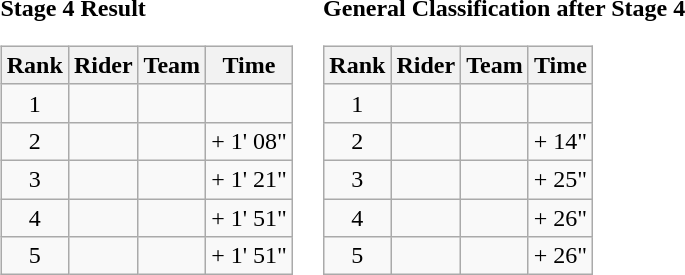<table>
<tr>
<td><strong>Stage 4 Result</strong><br><table class="wikitable">
<tr>
<th>Rank</th>
<th>Rider</th>
<th>Team</th>
<th>Time</th>
</tr>
<tr>
<td style="text-align:center;">1</td>
<td></td>
<td></td>
<td style="text-align:right;"></td>
</tr>
<tr>
<td style="text-align:center;">2</td>
<td></td>
<td></td>
<td style="text-align:right;">+ 1' 08"</td>
</tr>
<tr>
<td style="text-align:center;">3</td>
<td></td>
<td></td>
<td style="text-align:right;">+ 1' 21"</td>
</tr>
<tr>
<td style="text-align:center;">4</td>
<td></td>
<td></td>
<td style="text-align:right;">+ 1' 51"</td>
</tr>
<tr>
<td style="text-align:center;">5</td>
<td></td>
<td></td>
<td style="text-align:right;">+ 1' 51"</td>
</tr>
</table>
</td>
<td><strong>General Classification after Stage 4</strong><br><table class="wikitable">
<tr>
<th>Rank</th>
<th>Rider</th>
<th>Team</th>
<th>Time</th>
</tr>
<tr>
<td style="text-align:center;">1</td>
<td> </td>
<td></td>
<td style="text-align:right;"></td>
</tr>
<tr>
<td style="text-align:center;">2</td>
<td></td>
<td></td>
<td style="text-align:right;">+ 14"</td>
</tr>
<tr>
<td style="text-align:center;">3</td>
<td></td>
<td></td>
<td style="text-align:right;">+ 25"</td>
</tr>
<tr>
<td style="text-align:center;">4</td>
<td></td>
<td></td>
<td style="text-align:right;">+ 26"</td>
</tr>
<tr>
<td style="text-align:center;">5</td>
<td></td>
<td></td>
<td style="text-align:right;">+ 26"</td>
</tr>
</table>
</td>
</tr>
</table>
